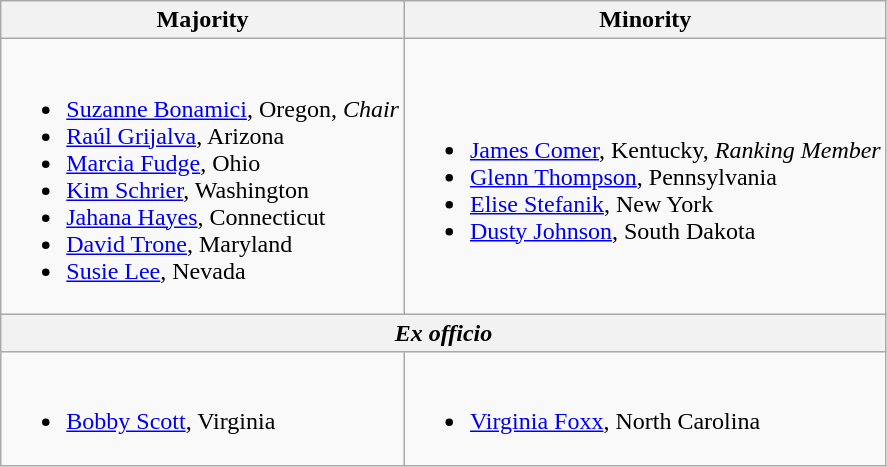<table class=wikitable>
<tr>
<th>Majority</th>
<th>Minority</th>
</tr>
<tr>
<td><br><ul><li><a href='#'>Suzanne Bonamici</a>, Oregon, <em>Chair</em></li><li><a href='#'>Raúl Grijalva</a>, Arizona</li><li><a href='#'>Marcia Fudge</a>, Ohio</li><li><a href='#'>Kim Schrier</a>, Washington</li><li><a href='#'>Jahana Hayes</a>, Connecticut</li><li><a href='#'>David Trone</a>, Maryland</li><li><a href='#'>Susie Lee</a>, Nevada</li></ul></td>
<td><br><ul><li><a href='#'>James Comer</a>, Kentucky, <em>Ranking Member</em></li><li><a href='#'>Glenn Thompson</a>, Pennsylvania</li><li><a href='#'>Elise Stefanik</a>, New York</li><li><a href='#'>Dusty Johnson</a>, South Dakota</li></ul></td>
</tr>
<tr>
<th colspan=2><em>Ex officio</em></th>
</tr>
<tr>
<td><br><ul><li><a href='#'>Bobby Scott</a>, Virginia</li></ul></td>
<td><br><ul><li><a href='#'>Virginia Foxx</a>, North Carolina</li></ul></td>
</tr>
</table>
